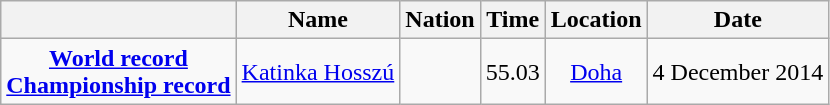<table class=wikitable style=text-align:center>
<tr>
<th></th>
<th>Name</th>
<th>Nation</th>
<th>Time</th>
<th>Location</th>
<th>Date</th>
</tr>
<tr>
<td><strong><a href='#'>World record</a><br><a href='#'>Championship record</a></strong></td>
<td align=left><a href='#'>Katinka Hosszú</a></td>
<td align=left></td>
<td align=left>55.03</td>
<td><a href='#'>Doha</a></td>
<td>4 December 2014</td>
</tr>
</table>
